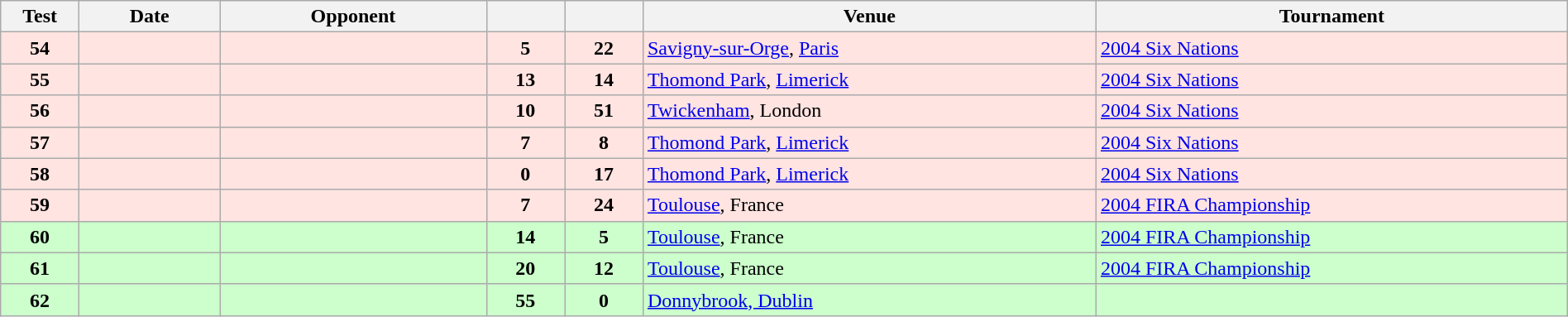<table class="wikitable sortable" style="width:100%">
<tr>
<th style="width:5%">Test</th>
<th style="width:9%">Date</th>
<th style="width:17%">Opponent</th>
<th style="width:5%"></th>
<th style="width:5%"></th>
<th>Venue</th>
<th>Tournament</th>
</tr>
<tr bgcolor="FFE4E1">
<td align="center"><strong>54</strong></td>
<td></td>
<td></td>
<td align="center"><strong>5</strong></td>
<td align="center"><strong>22</strong></td>
<td><a href='#'>Savigny-sur-Orge</a>, <a href='#'>Paris</a></td>
<td><a href='#'>2004 Six Nations</a></td>
</tr>
<tr bgcolor="FFE4E1">
<td align="center"><strong>55</strong></td>
<td></td>
<td></td>
<td align="center"><strong>13</strong></td>
<td align="center"><strong>14</strong></td>
<td><a href='#'>Thomond Park</a>, <a href='#'>Limerick</a></td>
<td><a href='#'>2004 Six Nations</a></td>
</tr>
<tr bgcolor="FFE4E1">
<td align="center"><strong>56</strong></td>
<td></td>
<td></td>
<td align="center"><strong>10</strong></td>
<td align="center"><strong>51</strong></td>
<td><a href='#'>Twickenham</a>, London</td>
<td><a href='#'>2004 Six Nations</a></td>
</tr>
<tr bgcolor="FFE4E1">
<td align="center"><strong>57</strong></td>
<td></td>
<td></td>
<td align="center"><strong>7</strong></td>
<td align="center"><strong>8</strong></td>
<td><a href='#'>Thomond Park</a>, <a href='#'>Limerick</a></td>
<td><a href='#'>2004 Six Nations</a></td>
</tr>
<tr bgcolor="FFE4E1">
<td align="center"><strong>58</strong></td>
<td></td>
<td></td>
<td align="center"><strong>0</strong></td>
<td align="center"><strong>17</strong></td>
<td><a href='#'>Thomond Park</a>, <a href='#'>Limerick</a></td>
<td><a href='#'>2004 Six Nations</a></td>
</tr>
<tr bgcolor="FFE4E1">
<td align="center"><strong>59</strong></td>
<td></td>
<td></td>
<td align="center"><strong>7</strong></td>
<td align="center"><strong>24</strong></td>
<td><a href='#'>Toulouse</a>, France</td>
<td><a href='#'>2004 FIRA Championship</a></td>
</tr>
<tr bgcolor="#ccffcc">
<td align="center"><strong>60</strong></td>
<td></td>
<td></td>
<td align="center"><strong>14</strong></td>
<td align="center"><strong>5</strong></td>
<td><a href='#'>Toulouse</a>, France</td>
<td><a href='#'>2004 FIRA Championship</a></td>
</tr>
<tr bgcolor="#ccffcc">
<td align="center"><strong>61</strong></td>
<td></td>
<td></td>
<td align="center"><strong>20</strong></td>
<td align="center"><strong>12</strong></td>
<td><a href='#'>Toulouse</a>, France</td>
<td><a href='#'>2004 FIRA Championship</a></td>
</tr>
<tr bgcolor="#ccffcc">
<td align="center"><strong>62</strong></td>
<td></td>
<td></td>
<td align="center"><strong>55</strong></td>
<td align="center"><strong>0</strong></td>
<td><a href='#'>Donnybrook, Dublin</a></td>
<td></td>
</tr>
</table>
